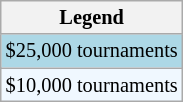<table class="wikitable" style="font-size:85%">
<tr>
<th>Legend</th>
</tr>
<tr style="background:lightblue;">
<td>$25,000 tournaments</td>
</tr>
<tr style="background:#f0f8ff;">
<td>$10,000 tournaments</td>
</tr>
</table>
